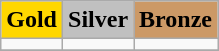<table class="wikitable">
<tr align="center">
<td bgcolor="gold"><strong>Gold</strong></td>
<td bgcolor="silver"><strong>Silver</strong></td>
<td bgcolor="CC9966"><strong>Bronze</strong></td>
</tr>
<tr valign="top">
<td></td>
<td></td>
<td></td>
</tr>
<tr>
</tr>
</table>
